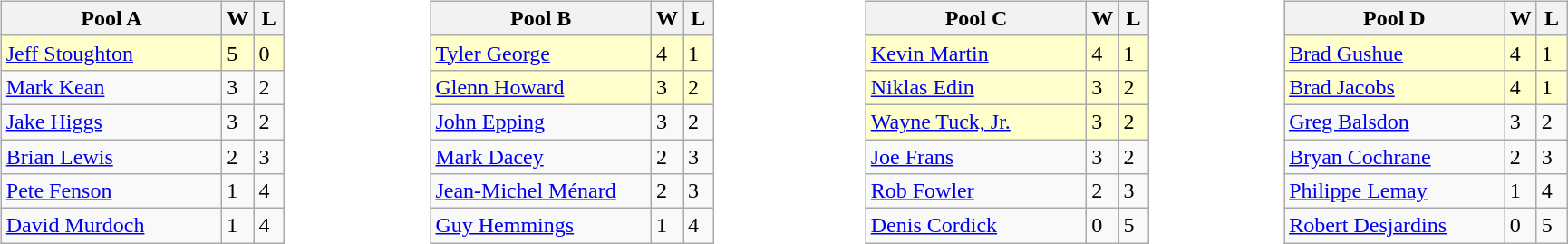<table table>
<tr>
<td valign=top width=10%><br><table class=wikitable>
<tr>
<th width=155>Pool A</th>
<th width=15>W</th>
<th width=15>L</th>
</tr>
<tr bgcolor=#ffffcc>
<td> <a href='#'>Jeff Stoughton</a></td>
<td>5</td>
<td>0</td>
</tr>
<tr>
<td> <a href='#'>Mark Kean</a></td>
<td>3</td>
<td>2</td>
</tr>
<tr>
<td> <a href='#'>Jake Higgs</a></td>
<td>3</td>
<td>2</td>
</tr>
<tr>
<td> <a href='#'>Brian Lewis</a></td>
<td>2</td>
<td>3</td>
</tr>
<tr>
<td> <a href='#'>Pete Fenson</a></td>
<td>1</td>
<td>4</td>
</tr>
<tr>
<td> <a href='#'>David Murdoch</a></td>
<td>1</td>
<td>4</td>
</tr>
</table>
</td>
<td valign=top width=10%><br><table class=wikitable>
<tr>
<th width=155>Pool B</th>
<th width=15>W</th>
<th width=15>L</th>
</tr>
<tr bgcolor=#ffffcc>
<td> <a href='#'>Tyler George</a></td>
<td>4</td>
<td>1</td>
</tr>
<tr bgcolor=#ffffcc>
<td> <a href='#'>Glenn Howard</a></td>
<td>3</td>
<td>2</td>
</tr>
<tr>
<td> <a href='#'>John Epping</a></td>
<td>3</td>
<td>2</td>
</tr>
<tr>
<td> <a href='#'>Mark Dacey</a></td>
<td>2</td>
<td>3</td>
</tr>
<tr>
<td> <a href='#'>Jean-Michel Ménard</a></td>
<td>2</td>
<td>3</td>
</tr>
<tr>
<td> <a href='#'>Guy Hemmings</a></td>
<td>1</td>
<td>4</td>
</tr>
</table>
</td>
<td valign=top width=10%><br><table class=wikitable>
<tr>
<th width=155>Pool C</th>
<th width=15>W</th>
<th width=15>L</th>
</tr>
<tr bgcolor=#ffffcc>
<td> <a href='#'>Kevin Martin</a></td>
<td>4</td>
<td>1</td>
</tr>
<tr bgcolor=#ffffcc>
<td> <a href='#'>Niklas Edin</a></td>
<td>3</td>
<td>2</td>
</tr>
<tr bgcolor=#ffffcc>
<td> <a href='#'>Wayne Tuck, Jr.</a></td>
<td>3</td>
<td>2</td>
</tr>
<tr>
<td> <a href='#'>Joe Frans</a></td>
<td>3</td>
<td>2</td>
</tr>
<tr>
<td> <a href='#'>Rob Fowler</a></td>
<td>2</td>
<td>3</td>
</tr>
<tr>
<td> <a href='#'>Denis Cordick</a></td>
<td>0</td>
<td>5</td>
</tr>
</table>
</td>
<td valign=top width=10%><br><table class=wikitable>
<tr>
<th width=155>Pool D</th>
<th width=15>W</th>
<th width=15>L</th>
</tr>
<tr bgcolor=#ffffcc>
<td> <a href='#'>Brad Gushue</a></td>
<td>4</td>
<td>1</td>
</tr>
<tr bgcolor=#ffffcc>
<td> <a href='#'>Brad Jacobs</a></td>
<td>4</td>
<td>1</td>
</tr>
<tr>
<td> <a href='#'>Greg Balsdon</a></td>
<td>3</td>
<td>2</td>
</tr>
<tr>
<td> <a href='#'>Bryan Cochrane</a></td>
<td>2</td>
<td>3</td>
</tr>
<tr>
<td> <a href='#'>Philippe Lemay</a></td>
<td>1</td>
<td>4</td>
</tr>
<tr>
<td> <a href='#'>Robert Desjardins</a></td>
<td>0</td>
<td>5</td>
</tr>
</table>
</td>
</tr>
</table>
